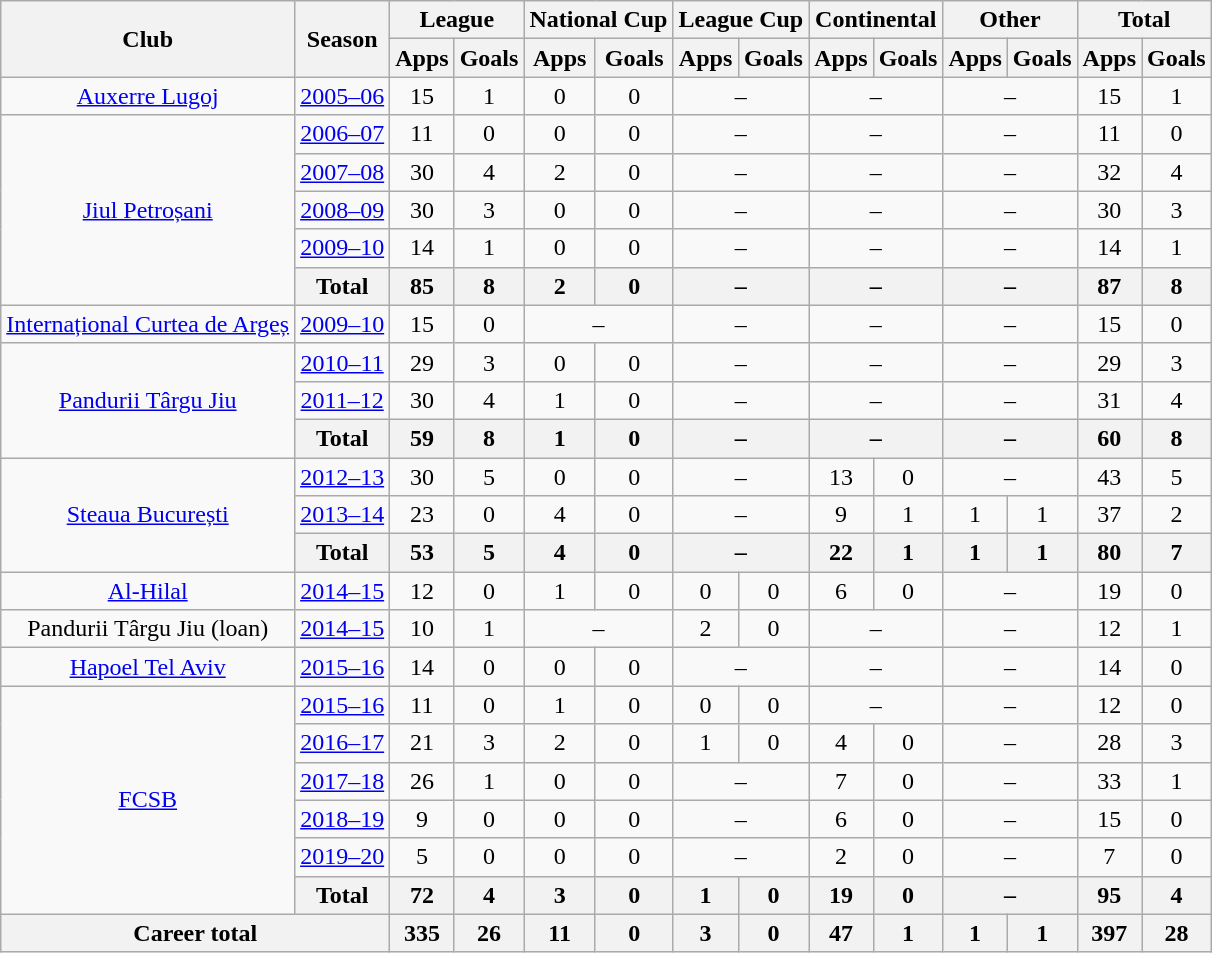<table class="wikitable" style="text-align:center">
<tr>
<th rowspan="2">Club</th>
<th rowspan="2">Season</th>
<th colspan="2">League</th>
<th colspan="2">National Cup</th>
<th colspan="2">League Cup</th>
<th colspan="2">Continental</th>
<th colspan="2">Other</th>
<th colspan="2">Total</th>
</tr>
<tr>
<th>Apps</th>
<th>Goals</th>
<th>Apps</th>
<th>Goals</th>
<th>Apps</th>
<th>Goals</th>
<th>Apps</th>
<th>Goals</th>
<th>Apps</th>
<th>Goals</th>
<th>Apps</th>
<th>Goals</th>
</tr>
<tr>
<td><a href='#'>Auxerre Lugoj</a></td>
<td><a href='#'>2005–06</a></td>
<td>15</td>
<td>1</td>
<td>0</td>
<td>0</td>
<td colspan="2">–</td>
<td colspan="2">–</td>
<td colspan="2">–</td>
<td>15</td>
<td>1</td>
</tr>
<tr>
<td rowspan="5"><a href='#'>Jiul Petroșani</a></td>
<td><a href='#'>2006–07</a></td>
<td>11</td>
<td>0</td>
<td>0</td>
<td>0</td>
<td colspan="2">–</td>
<td colspan="2">–</td>
<td colspan="2">–</td>
<td>11</td>
<td>0</td>
</tr>
<tr>
<td><a href='#'>2007–08</a></td>
<td>30</td>
<td>4</td>
<td>2</td>
<td>0</td>
<td colspan="2">–</td>
<td colspan="2">–</td>
<td colspan="2">–</td>
<td>32</td>
<td>4</td>
</tr>
<tr>
<td><a href='#'>2008–09</a></td>
<td>30</td>
<td>3</td>
<td>0</td>
<td>0</td>
<td colspan="2">–</td>
<td colspan="2">–</td>
<td colspan="2">–</td>
<td>30</td>
<td>3</td>
</tr>
<tr>
<td><a href='#'>2009–10</a></td>
<td>14</td>
<td>1</td>
<td>0</td>
<td>0</td>
<td colspan="2">–</td>
<td colspan="2">–</td>
<td colspan="2">–</td>
<td>14</td>
<td>1</td>
</tr>
<tr>
<th>Total</th>
<th>85</th>
<th>8</th>
<th>2</th>
<th>0</th>
<th colspan="2">–</th>
<th colspan="2">–</th>
<th colspan="2">–</th>
<th>87</th>
<th>8</th>
</tr>
<tr>
<td><a href='#'>Internațional Curtea de Argeș</a></td>
<td><a href='#'>2009–10</a></td>
<td>15</td>
<td>0</td>
<td colspan="2">–</td>
<td colspan="2">–</td>
<td colspan="2">–</td>
<td colspan="2">–</td>
<td>15</td>
<td>0</td>
</tr>
<tr>
<td rowspan="3"><a href='#'>Pandurii Târgu Jiu</a></td>
<td><a href='#'>2010–11</a></td>
<td>29</td>
<td>3</td>
<td>0</td>
<td>0</td>
<td colspan="2">–</td>
<td colspan="2">–</td>
<td colspan="2">–</td>
<td>29</td>
<td>3</td>
</tr>
<tr>
<td><a href='#'>2011–12</a></td>
<td>30</td>
<td>4</td>
<td>1</td>
<td>0</td>
<td colspan="2">–</td>
<td colspan="2">–</td>
<td colspan="2">–</td>
<td>31</td>
<td>4</td>
</tr>
<tr>
<th>Total</th>
<th>59</th>
<th>8</th>
<th>1</th>
<th>0</th>
<th colspan="2">–</th>
<th colspan="2">–</th>
<th colspan="2">–</th>
<th>60</th>
<th>8</th>
</tr>
<tr>
<td rowspan="3"><a href='#'>Steaua București</a></td>
<td><a href='#'>2012–13</a></td>
<td>30</td>
<td>5</td>
<td>0</td>
<td>0</td>
<td colspan="2">–</td>
<td>13</td>
<td>0</td>
<td colspan="2">–</td>
<td>43</td>
<td>5</td>
</tr>
<tr>
<td><a href='#'>2013–14</a></td>
<td>23</td>
<td>0</td>
<td>4</td>
<td>0</td>
<td colspan="2">–</td>
<td>9</td>
<td>1</td>
<td>1</td>
<td>1</td>
<td>37</td>
<td>2</td>
</tr>
<tr>
<th>Total</th>
<th>53</th>
<th>5</th>
<th>4</th>
<th>0</th>
<th colspan="2">–</th>
<th>22</th>
<th>1</th>
<th>1</th>
<th>1</th>
<th>80</th>
<th>7</th>
</tr>
<tr>
<td><a href='#'>Al-Hilal</a></td>
<td><a href='#'>2014–15</a></td>
<td>12</td>
<td>0</td>
<td>1</td>
<td>0</td>
<td>0</td>
<td>0</td>
<td>6</td>
<td>0</td>
<td colspan="2">–</td>
<td>19</td>
<td>0</td>
</tr>
<tr>
<td>Pandurii Târgu Jiu (loan)</td>
<td><a href='#'>2014–15</a></td>
<td>10</td>
<td>1</td>
<td colspan="2">–</td>
<td>2</td>
<td>0</td>
<td colspan="2">–</td>
<td colspan="2">–</td>
<td>12</td>
<td>1</td>
</tr>
<tr>
<td><a href='#'>Hapoel Tel Aviv</a></td>
<td><a href='#'>2015–16</a></td>
<td>14</td>
<td>0</td>
<td>0</td>
<td>0</td>
<td colspan="2">–</td>
<td colspan="2">–</td>
<td colspan="2">–</td>
<td>14</td>
<td>0</td>
</tr>
<tr>
<td rowspan="6"><a href='#'>FCSB</a></td>
<td><a href='#'>2015–16</a></td>
<td>11</td>
<td>0</td>
<td>1</td>
<td>0</td>
<td>0</td>
<td>0</td>
<td colspan="2">–</td>
<td colspan="2">–</td>
<td>12</td>
<td>0</td>
</tr>
<tr>
<td><a href='#'>2016–17</a></td>
<td>21</td>
<td>3</td>
<td>2</td>
<td>0</td>
<td>1</td>
<td>0</td>
<td>4</td>
<td>0</td>
<td colspan="2">–</td>
<td>28</td>
<td>3</td>
</tr>
<tr>
<td><a href='#'>2017–18</a></td>
<td>26</td>
<td>1</td>
<td>0</td>
<td>0</td>
<td colspan="2">–</td>
<td>7</td>
<td>0</td>
<td colspan="2">–</td>
<td>33</td>
<td>1</td>
</tr>
<tr>
<td><a href='#'>2018–19</a></td>
<td>9</td>
<td>0</td>
<td>0</td>
<td>0</td>
<td colspan="2">–</td>
<td>6</td>
<td>0</td>
<td colspan="2">–</td>
<td>15</td>
<td>0</td>
</tr>
<tr>
<td><a href='#'>2019–20</a></td>
<td>5</td>
<td>0</td>
<td>0</td>
<td>0</td>
<td colspan="2">–</td>
<td>2</td>
<td>0</td>
<td colspan="2">–</td>
<td>7</td>
<td>0</td>
</tr>
<tr>
<th>Total</th>
<th>72</th>
<th>4</th>
<th>3</th>
<th>0</th>
<th>1</th>
<th>0</th>
<th>19</th>
<th>0</th>
<th colspan="2">–</th>
<th>95</th>
<th>4</th>
</tr>
<tr>
<th colspan="2">Career total</th>
<th>335</th>
<th>26</th>
<th>11</th>
<th>0</th>
<th>3</th>
<th>0</th>
<th>47</th>
<th>1</th>
<th>1</th>
<th>1</th>
<th>397</th>
<th>28</th>
</tr>
</table>
